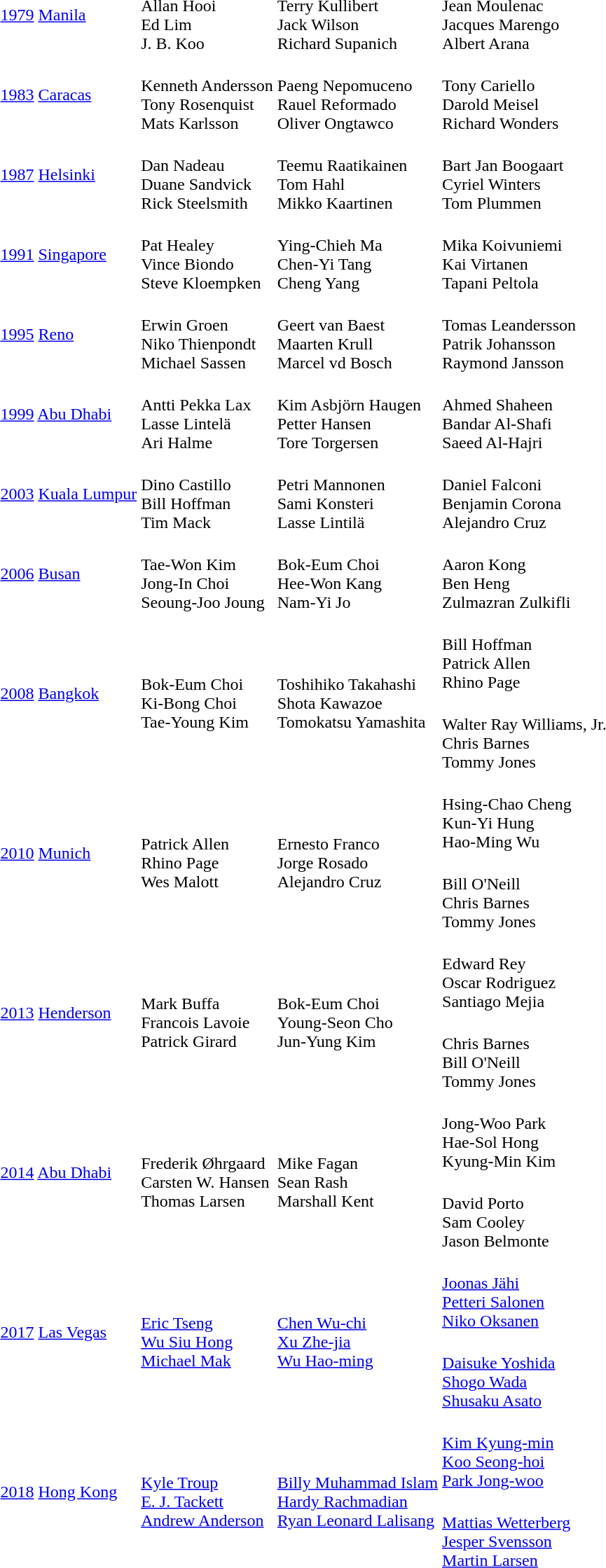<table>
<tr>
<td><a href='#'>1979</a> <a href='#'>Manila</a></td>
<td><br>Allan Hooi<br>Ed Lim<br>J. B. Koo</td>
<td><br>Terry Kullibert<br> Jack Wilson<br>Richard Supanich</td>
<td><br>Jean Moulenac<br>Jacques Marengo<br>Albert Arana</td>
</tr>
<tr>
<td><a href='#'>1983</a> <a href='#'>Caracas</a></td>
<td><br>Kenneth Andersson<br>Tony Rosenquist<br>Mats Karlsson</td>
<td><br>Paeng Nepomuceno<br>Rauel Reformado<br>Oliver Ongtawco</td>
<td><br>Tony Cariello<br>Darold Meisel<br>Richard Wonders</td>
</tr>
<tr>
<td><a href='#'>1987</a> <a href='#'>Helsinki</a></td>
<td><br>Dan Nadeau<br>Duane Sandvick<br>Rick Steelsmith</td>
<td><br>Teemu Raatikainen<br>Tom Hahl<br>Mikko Kaartinen</td>
<td><br>Bart Jan Boogaart<br>Cyriel Winters<br>Tom Plummen</td>
</tr>
<tr>
<td><a href='#'>1991</a> <a href='#'>Singapore</a></td>
<td><br>Pat Healey<br>Vince Biondo<br>Steve Kloempken</td>
<td><br>Ying-Chieh Ma<br>Chen-Yi Tang<br>Cheng Yang</td>
<td><br>Mika Koivuniemi<br>Kai Virtanen<br>Tapani Peltola</td>
</tr>
<tr>
<td><a href='#'>1995</a> <a href='#'>Reno</a></td>
<td><br>Erwin Groen<br>Niko Thienpondt<br>Michael Sassen</td>
<td><br>Geert van Baest<br>Maarten Krull<br>Marcel vd Bosch</td>
<td><br>Tomas Leandersson<br>Patrik Johansson<br>Raymond Jansson</td>
</tr>
<tr>
<td><a href='#'>1999</a> <a href='#'>Abu Dhabi</a></td>
<td><br>Antti Pekka Lax<br>Lasse Lintelä<br>Ari Halme</td>
<td><br>Kim Asbjörn Haugen<br>Petter Hansen<br>Tore Torgersen</td>
<td><br>Ahmed Shaheen<br>Bandar Al-Shafi<br>Saeed Al-Hajri</td>
</tr>
<tr>
<td><a href='#'>2003</a> <a href='#'>Kuala Lumpur</a></td>
<td><br>Dino Castillo<br>Bill Hoffman<br>Tim Mack</td>
<td><br>Petri Mannonen<br>Sami Konsteri<br>Lasse Lintilä</td>
<td> <br>Daniel Falconi<br>Benjamin Corona<br>Alejandro Cruz</td>
</tr>
<tr>
<td><a href='#'>2006</a> <a href='#'>Busan</a></td>
<td><br>Tae-Won Kim<br>Jong-In Choi<br>Seoung-Joo Joung</td>
<td><br>Bok-Eum Choi<br>Hee-Won Kang<br>Nam-Yi Jo</td>
<td><br>Aaron Kong<br>Ben Heng<br>Zulmazran Zulkifli</td>
</tr>
<tr>
<td rowspan=2><a href='#'>2008</a> <a href='#'>Bangkok</a></td>
<td rowspan=2><br>Bok-Eum Choi<br>Ki-Bong Choi<br>Tae-Young Kim</td>
<td rowspan=2><br>Toshihiko Takahashi<br>Shota Kawazoe<br>Tomokatsu Yamashita</td>
<td><br>Bill Hoffman<br>Patrick Allen<br>Rhino Page</td>
</tr>
<tr>
<td><br>Walter Ray Williams, Jr.<br>Chris Barnes<br>Tommy Jones</td>
</tr>
<tr>
<td rowspan=2><a href='#'>2010</a> <a href='#'>Munich</a></td>
<td rowspan=2><br>Patrick Allen<br>Rhino Page<br>Wes Malott</td>
<td rowspan=2><br>Ernesto Franco<br>Jorge Rosado<br>Alejandro Cruz</td>
<td><br>Hsing-Chao Cheng<br>Kun-Yi Hung<br>Hao-Ming Wu</td>
</tr>
<tr>
<td><br>Bill O'Neill<br>Chris Barnes<br>Tommy Jones</td>
</tr>
<tr>
<td rowspan=2><a href='#'>2013</a> <a href='#'>Henderson</a></td>
<td rowspan=2><br>Mark Buffa<br>Francois Lavoie<br>Patrick Girard</td>
<td rowspan=2><br>Bok-Eum Choi<br>Young-Seon Cho<br>Jun-Yung Kim</td>
<td><br>Edward Rey<br>Oscar Rodriguez<br>Santiago Mejia</td>
</tr>
<tr>
<td><br>Chris Barnes<br>Bill O'Neill<br>Tommy Jones</td>
</tr>
<tr>
<td rowspan=2><a href='#'>2014</a> <a href='#'>Abu Dhabi</a></td>
<td rowspan=2><br>Frederik Øhrgaard<br>Carsten W. Hansen<br>Thomas Larsen</td>
<td rowspan=2><br>Mike Fagan<br>Sean Rash<br>Marshall Kent</td>
<td><br>Jong-Woo Park<br>Hae-Sol Hong<br>Kyung-Min Kim</td>
</tr>
<tr>
<td><br>David Porto<br>Sam Cooley<br>Jason Belmonte</td>
</tr>
<tr>
<td rowspan=2><a href='#'>2017</a> <a href='#'>Las Vegas</a></td>
<td rowspan=2><br><a href='#'>Eric Tseng</a><br><a href='#'>Wu Siu Hong</a><br><a href='#'>Michael Mak</a></td>
<td rowspan=2><br><a href='#'>Chen Wu-chi</a><br><a href='#'>Xu Zhe-jia</a><br><a href='#'>Wu Hao-ming</a></td>
<td><br><a href='#'>Joonas Jähi</a><br><a href='#'>Petteri Salonen</a><br><a href='#'>Niko Oksanen</a></td>
</tr>
<tr>
<td><br><a href='#'>Daisuke Yoshida</a><br><a href='#'>Shogo Wada</a><br><a href='#'>Shusaku Asato</a></td>
</tr>
<tr>
<td rowspan=2><a href='#'>2018</a> <a href='#'>Hong Kong</a></td>
<td rowspan=2><br><a href='#'>Kyle Troup</a><br><a href='#'>E. J. Tackett</a><br><a href='#'>Andrew Anderson</a></td>
<td rowspan=2><br><a href='#'>Billy Muhammad Islam</a><br><a href='#'>Hardy Rachmadian</a><br><a href='#'>Ryan Leonard Lalisang</a></td>
<td><br><a href='#'>Kim Kyung-min</a><br><a href='#'>Koo Seong-hoi</a><br><a href='#'>Park Jong-woo</a></td>
</tr>
<tr>
<td><br><a href='#'>Mattias Wetterberg</a><br><a href='#'>Jesper Svensson</a><br><a href='#'>Martin Larsen</a></td>
</tr>
</table>
